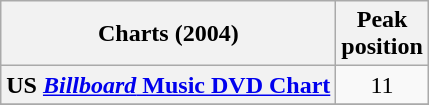<table class="wikitable sortable plainrowheaders">
<tr>
<th>Charts (2004)</th>
<th>Peak<br>position</th>
</tr>
<tr>
<th scope="row">US <a href='#'><em>Billboard</em> Music DVD Chart</a></th>
<td style="text-align:center;">11</td>
</tr>
<tr>
</tr>
</table>
